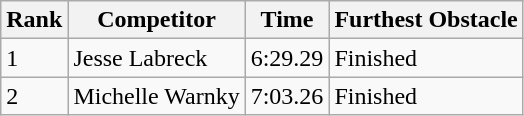<table class="wikitable sortable mw-collapsible">
<tr>
<th>Rank</th>
<th>Competitor</th>
<th>Time</th>
<th>Furthest Obstacle</th>
</tr>
<tr>
<td>1</td>
<td>Jesse Labreck</td>
<td>6:29.29</td>
<td>Finished</td>
</tr>
<tr>
<td>2</td>
<td>Michelle Warnky</td>
<td>7:03.26</td>
<td>Finished</td>
</tr>
</table>
